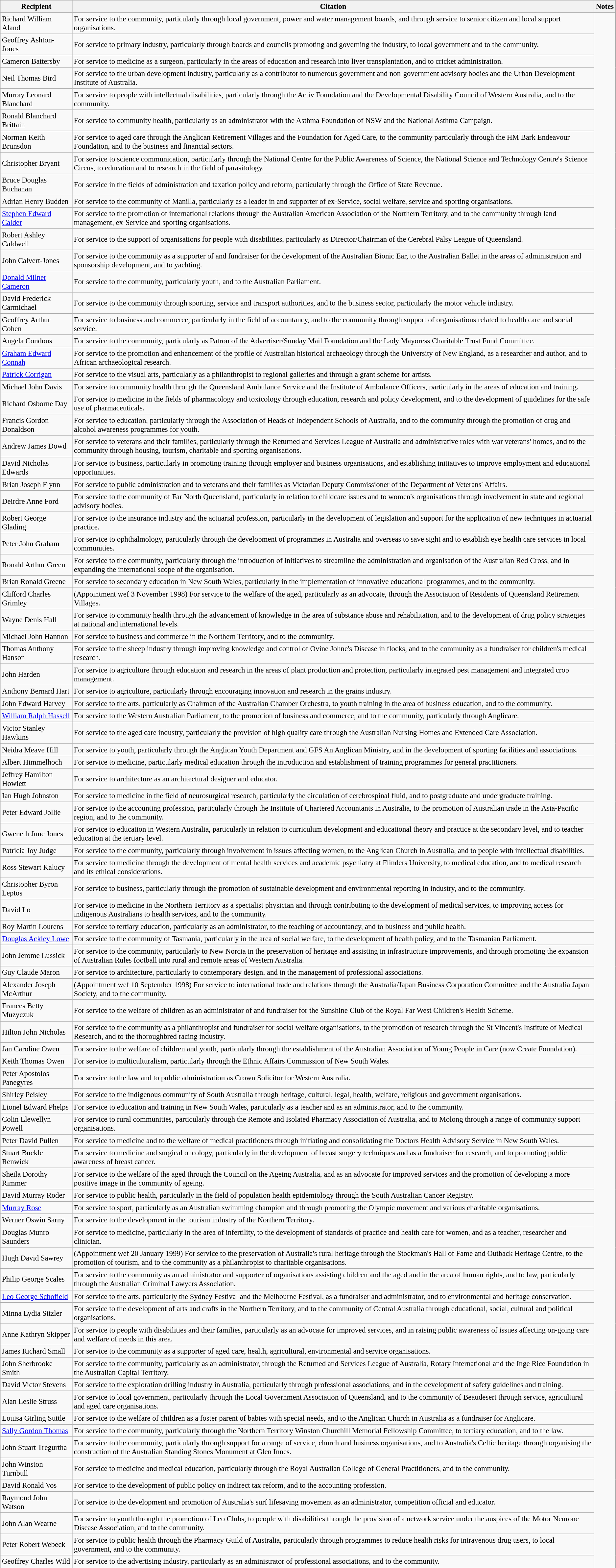<table class="wikitable" style="font-size:95%;">
<tr>
<th>Recipient</th>
<th>Citation</th>
<th>Notes</th>
</tr>
<tr>
<td>Richard William Aland</td>
<td>For service to the community, particularly through local government, power and water management boards, and through service to senior citizen and local support organisations.</td>
<td rowspan=88></td>
</tr>
<tr>
<td>Geoffrey Ashton-Jones</td>
<td>For service to primary industry, particularly through boards and councils promoting and governing the industry, to local government and to the community.</td>
</tr>
<tr>
<td> Cameron Battersby</td>
<td>For service to medicine as a surgeon, particularly in the areas of education and research into liver transplantation, and to cricket administration.</td>
</tr>
<tr>
<td>Neil Thomas Bird</td>
<td>For service to the urban development industry, particularly as a contributor to numerous government and non-government advisory bodies and the Urban Development Institute of Australia.</td>
</tr>
<tr>
<td>Murray Leonard Blanchard</td>
<td>For service to people with intellectual disabilities, particularly through the Activ Foundation and the Developmental Disability Council of Western Australia, and to the community.</td>
</tr>
<tr>
<td>Ronald Blanchard Brittain</td>
<td>For service to community health, particularly as an administrator with the Asthma Foundation of NSW and the National Asthma Campaign.</td>
</tr>
<tr>
<td>Norman Keith Brunsdon</td>
<td>For service to aged care through the Anglican Retirement Villages and the Foundation for Aged Care, to the community particularly through the HM Bark Endeavour Foundation, and to the business and financial sectors.</td>
</tr>
<tr>
<td> Christopher Bryant</td>
<td>For service to science communication, particularly through the National Centre for the Public Awareness of Science, the National Science and Technology Centre's Science Circus, to education and to research in the field of parasitology.</td>
</tr>
<tr>
<td>Bruce Douglas Buchanan</td>
<td>For service in the fields of administration and taxation policy and reform, particularly through the Office of State Revenue.</td>
</tr>
<tr>
<td>Adrian Henry Budden</td>
<td>For service to the community of Manilla, particularly as a leader in and supporter of ex-Service, social welfare, service and sporting organisations.</td>
</tr>
<tr>
<td><a href='#'>Stephen Edward Calder</a></td>
<td>For service to the promotion of international relations through the Australian American Association of the Northern Territory, and to the community through land management, ex-Service and sporting organisations.</td>
</tr>
<tr>
<td>Robert Ashley Caldwell</td>
<td>For service to the support of organisations for people with disabilities, particularly as Director/Chairman of the Cerebral Palsy League of Queensland.</td>
</tr>
<tr>
<td>John Calvert-Jones</td>
<td>For service to the community as a supporter of and fundraiser for the development of the Australian Bionic Ear, to the Australian Ballet in the areas of administration and sponsorship development, and to yachting.</td>
</tr>
<tr>
<td><a href='#'>Donald Milner Cameron</a></td>
<td>For service to the community, particularly youth, and to the Australian Parliament.</td>
</tr>
<tr>
<td>David Frederick Carmichael</td>
<td>For service to the community through sporting, service and transport authorities, and to the business sector, particularly the motor vehicle industry.</td>
</tr>
<tr>
<td>Geoffrey Arthur Cohen</td>
<td>For service to business and commerce, particularly in the field of accountancy, and to the community through support of organisations related to health care and social service.</td>
</tr>
<tr>
<td>Angela Condous</td>
<td>For service to the community, particularly as Patron of the Advertiser/Sunday Mail Foundation and the Lady Mayoress Charitable Trust Fund Committee.</td>
</tr>
<tr>
<td> <a href='#'>Graham Edward Connah</a></td>
<td>For service to the promotion and enhancement of the profile of Australian historical archaeology through the University of New England, as a researcher and author, and to African archaeological research.</td>
</tr>
<tr>
<td><a href='#'>Patrick Corrigan</a></td>
<td>For service to the visual arts, particularly as a philanthropist to regional galleries and through a grant scheme for artists.</td>
</tr>
<tr>
<td>Michael John Davis</td>
<td>For service to community health through the Queensland Ambulance Service and the Institute of Ambulance Officers, particularly in the areas of education and training.</td>
</tr>
<tr>
<td> Richard Osborne Day</td>
<td>For service to medicine in the fields of pharmacology and toxicology through education, research and policy development, and to the development of guidelines for the safe use of pharmaceuticals.</td>
</tr>
<tr>
<td> Francis Gordon Donaldson</td>
<td>For service to education, particularly through the Association of Heads of Independent Schools of Australia, and to the community through the promotion of drug and alcohol awareness programmes for youth.</td>
</tr>
<tr>
<td>Andrew James Dowd</td>
<td>For service to veterans and their families, particularly through the Returned and Services League of Australia and administrative roles with war veterans' homes, and to the community through housing, tourism, charitable and sporting organisations.</td>
</tr>
<tr>
<td>David Nicholas Edwards</td>
<td>For service to business, particularly in promoting training through employer and business organisations, and establishing initiatives to improve employment and educational opportunities.</td>
</tr>
<tr>
<td>Brian Joseph Flynn</td>
<td>For service to public administration and to veterans and their families as Victorian Deputy Commissioner of the Department of Veterans' Affairs.</td>
</tr>
<tr>
<td> Deirdre Anne Ford</td>
<td>For service to the community of Far North Queensland, particularly in relation to childcare issues and to women's organisations through involvement in state and regional advisory bodies.</td>
</tr>
<tr>
<td>Robert George Glading</td>
<td>For service to the insurance industry and the actuarial profession, particularly in the development of legislation and support for the application of new techniques in actuarial practice.</td>
</tr>
<tr>
<td> Peter John Graham</td>
<td>For service to ophthalmology, particularly through the development of programmes in Australia and overseas to save sight and to establish eye health care services in local communities.</td>
</tr>
<tr>
<td>Ronald Arthur Green</td>
<td>For service to the community, particularly through the introduction of initiatives to streamline the administration and organisation of the Australian Red Cross, and in expanding the international scope of the organisation.</td>
</tr>
<tr>
<td>Brian Ronald Greene</td>
<td>For service to secondary education in New South Wales, particularly in the implementation of innovative educational programmes, and to the community.</td>
</tr>
<tr>
<td>Clifford Charles Grimley</td>
<td>(Appointment wef 3 November 1998) For service to the welfare of the aged, particularly as an advocate, through the Association of Residents of Queensland Retirement Villages.</td>
</tr>
<tr>
<td> Wayne Denis Hall</td>
<td>For service to community health through the advancement of knowledge in the area of substance abuse and rehabilitation, and to the development of drug policy strategies at national and international levels.</td>
</tr>
<tr>
<td>Michael John Hannon</td>
<td>For service to business and commerce in the Northern Territory, and to the community.</td>
</tr>
<tr>
<td> Thomas Anthony Hanson</td>
<td>For service to the sheep industry through improving knowledge and control of Ovine Johne's Disease in flocks, and to the community as a fundraiser for children's medical research.</td>
</tr>
<tr>
<td> John Harden</td>
<td>For service to agriculture through education and research in the areas of plant production and protection, particularly integrated pest management and integrated crop management.</td>
</tr>
<tr>
<td>Anthony Bernard Hart</td>
<td>For service to agriculture, particularly through encouraging innovation and research in the grains industry.</td>
</tr>
<tr>
<td>John Edward Harvey</td>
<td>For service to the arts, particularly as Chairman of the Australian Chamber Orchestra, to youth training in the area of business education, and to the community.</td>
</tr>
<tr>
<td><a href='#'>William Ralph Hassell</a></td>
<td>For service to the Western Australian Parliament, to the promotion of business and commerce, and to the community, particularly through Anglicare.</td>
</tr>
<tr>
<td>Victor Stanley Hawkins</td>
<td>For service to the aged care industry, particularly the provision of high quality care through the Australian Nursing Homes and Extended Care Association.</td>
</tr>
<tr>
<td>Neidra Meave Hill</td>
<td>For service to youth, particularly through the Anglican Youth Department and GFS An Anglican Ministry, and in the development of sporting facilities and associations.</td>
</tr>
<tr>
<td> Albert Himmelhoch</td>
<td>For service to medicine, particularly medical education through the introduction and establishment of training programmes for general practitioners.</td>
</tr>
<tr>
<td>Jeffrey Hamilton Howlett</td>
<td>For service to architecture as an architectural designer and educator.</td>
</tr>
<tr>
<td> Ian Hugh Johnston</td>
<td>For service to medicine in the field of neurosurgical research, particularly the circulation of cerebrospinal fluid, and to postgraduate and undergraduate training.</td>
</tr>
<tr>
<td>Peter Edward Jollie</td>
<td>For service to the accounting profession, particularly through the Institute of Chartered Accountants in Australia, to the promotion of Australian trade in the Asia-Pacific region, and to the community.</td>
</tr>
<tr>
<td>Gweneth June Jones</td>
<td>For service to education in Western Australia, particularly in relation to curriculum development and educational theory and practice at the secondary level, and to teacher education at the tertiary level.</td>
</tr>
<tr>
<td>Patricia Joy Judge</td>
<td>For service to the community, particularly through involvement in issues affecting women, to the Anglican Church in Australia, and to people with intellectual disabilities.</td>
</tr>
<tr>
<td> Ross Stewart Kalucy</td>
<td>For service to medicine through the development of mental health services and academic psychiatry at Flinders University, to medical education, and to medical research and its ethical considerations.</td>
</tr>
<tr>
<td>Christopher Byron Leptos</td>
<td>For service to business, particularly through the promotion of sustainable development and environmental reporting in industry, and to the community.</td>
</tr>
<tr>
<td> David Lo</td>
<td>For service to medicine in the Northern Territory as a specialist physician and through contributing to the development of medical services, to improving access for indigenous Australians to health services, and to the community.</td>
</tr>
<tr>
<td> Roy Martin Lourens</td>
<td>For service to tertiary education, particularly as an administrator, to the teaching of accountancy, and to business and public health.</td>
</tr>
<tr>
<td> <a href='#'>Douglas Ackley Lowe</a></td>
<td>For service to the community of Tasmania, particularly in the area of social welfare, to the development of health policy, and to the Tasmanian Parliament.</td>
</tr>
<tr>
<td>John Jerome Lussick</td>
<td>For service to the community, particularly to New Norcia in the preservation of heritage and assisting in infrastructure improvements, and through promoting the expansion of Australian Rules football into rural and remote areas of Western Australia.</td>
</tr>
<tr>
<td>Guy Claude Maron</td>
<td>For service to architecture, particularly to contemporary design, and in the management of professional associations.</td>
</tr>
<tr>
<td>Alexander Joseph McArthur</td>
<td>(Appointment wef 10 September 1998) For service to international trade and relations through the Australia/Japan Business Corporation Committee and the Australia Japan Society, and to the community.</td>
</tr>
<tr>
<td>Frances Betty Muzyczuk</td>
<td>For service to the welfare of children as an administrator of and fundraiser for the Sunshine Club of the Royal Far West Children's Health Scheme.</td>
</tr>
<tr>
<td>Hilton John Nicholas</td>
<td>For service to the community as a philanthropist and fundraiser for social welfare organisations, to the promotion of research through the St Vincent's Institute of Medical Research, and to the thoroughbred racing industry.</td>
</tr>
<tr>
<td>Jan Caroline Owen</td>
<td>For service to the welfare of children and youth, particularly through the establishment of the Australian Association of Young People in Care (now Create Foundation).</td>
</tr>
<tr>
<td>Keith Thomas Owen</td>
<td>For service to multiculturalism, particularly through the Ethnic Affairs Commission of New South Wales.</td>
</tr>
<tr>
<td>Peter Apostolos Panegyres</td>
<td>For service to the law and to public administration as Crown Solicitor for Western Australia.</td>
</tr>
<tr>
<td>Shirley Peisley</td>
<td>For service to the indigenous community of South Australia through heritage, cultural, legal, health, welfare, religious and government organisations.</td>
</tr>
<tr>
<td> Lionel Edward Phelps</td>
<td>For service to education and training in New South Wales, particularly as a teacher and as an administrator, and to the community.</td>
</tr>
<tr>
<td>Colin Llewellyn Powell</td>
<td>For service to rural communities, particularly through the Remote and Isolated Pharmacy Association of Australia, and to Molong through a range of community support organisations.</td>
</tr>
<tr>
<td> Peter David Pullen</td>
<td>For service to medicine and to the welfare of medical practitioners through initiating and consolidating the Doctors Health Advisory Service in New South Wales.</td>
</tr>
<tr>
<td> Stuart Buckle Renwick</td>
<td>For service to medicine and surgical oncology, particularly in the development of breast surgery techniques and as a fundraiser for research, and to promoting public awareness of breast cancer.</td>
</tr>
<tr>
<td>Sheila Dorothy Rimmer</td>
<td>For service to the welfare of the aged through the Council on the Ageing Australia, and as an advocate for improved services and the promotion of developing a more positive image in the community of ageing.</td>
</tr>
<tr>
<td> David Murray Roder</td>
<td>For service to public health, particularly in the field of population health epidemiology through the South Australian Cancer Registry.</td>
</tr>
<tr>
<td><a href='#'>Murray Rose</a></td>
<td>For service to sport, particularly as an Australian swimming champion and through promoting the Olympic movement and various charitable organisations.</td>
</tr>
<tr>
<td>Werner Oswin Sarny</td>
<td>For service to the development in the tourism industry of the Northern Territory.</td>
</tr>
<tr>
<td> Douglas Munro Saunders</td>
<td>For service to medicine, particularly in the area of infertility, to the development of standards of practice and health care for women, and as a teacher, researcher and clinician.</td>
</tr>
<tr>
<td>Hugh David Sawrey</td>
<td>(Appointment wef 20 January 1999) For service to the preservation of Australia's rural heritage through the Stockman's Hall of Fame and Outback Heritage Centre, to the promotion of tourism, and to the community as a philanthropist to charitable organisations.</td>
</tr>
<tr>
<td>Philip George Scales</td>
<td>For service to the community as an administrator and supporter of organisations assisting children and the aged and in the area of human rights, and to law, particularly through the Australian Criminal Lawyers Association.</td>
</tr>
<tr>
<td><a href='#'>Leo George Schofield</a></td>
<td>For service to the arts, particularly the Sydney Festival and the Melbourne Festival, as a fundraiser and administrator, and to environmental and heritage conservation.</td>
</tr>
<tr>
<td>Minna Lydia Sitzler</td>
<td>For service to the development of arts and crafts in the Northern Territory, and to the community of Central Australia through educational, social, cultural and political organisations.</td>
</tr>
<tr>
<td>Anne Kathryn Skipper</td>
<td>For service to people with disabilities and their families, particularly as an advocate for improved services, and in raising public awareness of issues affecting on-going care and welfare of needs in this area.</td>
</tr>
<tr>
<td>James Richard Small</td>
<td>For service to the community as a supporter of aged care, health, agricultural, environmental and service organisations.</td>
</tr>
<tr>
<td>John Sherbrooke Smith</td>
<td>For service to the community, particularly as an administrator, through the Returned and Services League of Australia, Rotary International and the Inge Rice Foundation in the Australian Capital Territory.</td>
</tr>
<tr>
<td>David Victor Stevens</td>
<td>For service to the exploration drilling industry in Australia, particularly through professional associations, and in the development of safety guidelines and training.</td>
</tr>
<tr>
<td>Alan Leslie Struss</td>
<td>For service to local government, particularly through the Local Government Association of Queensland, and to the community of Beaudesert through service, agricultural and aged care organisations.</td>
</tr>
<tr>
<td>Louisa Girling Suttle</td>
<td>For service to the welfare of children as a foster parent of babies with special needs, and to the Anglican Church in Australia as a fundraiser for Anglicare.</td>
</tr>
<tr>
<td> <a href='#'>Sally Gordon Thomas</a></td>
<td>For service to the community, particularly through the Northern Territory Winston Churchill Memorial Fellowship Committee, to tertiary education, and to the law.</td>
</tr>
<tr>
<td>John Stuart Tregurtha</td>
<td>For service to the community, particularly through support for a range of service, church and business organisations, and to Australia's Celtic heritage through organising the construction of the Australian Standing Stones Monument at Glen Innes.</td>
</tr>
<tr>
<td> John Winston Turnbull</td>
<td>For service to medicine and medical education, particularly through the Royal Australian College of General Practitioners, and to the community.</td>
</tr>
<tr>
<td>David Ronald Vos</td>
<td>For service to the development of public policy on indirect tax reform, and to the accounting profession.</td>
</tr>
<tr>
<td>Raymond John Watson</td>
<td>For service to the development and promotion of Australia's surf lifesaving movement as an administrator, competition official and educator.</td>
</tr>
<tr>
<td>John Alan Wearne</td>
<td>For service to youth through the promotion of Leo Clubs, to people with disabilities through the provision of a network service under the auspices of the Motor Neurone Disease Association, and to the community.</td>
</tr>
<tr>
<td>Peter Robert Webeck</td>
<td>For service to public health through the Pharmacy Guild of Australia, particularly through programmes to reduce health risks for intravenous drug users, to local government, and to the community.</td>
</tr>
<tr>
<td>Geoffrey Charles Wild</td>
<td>For service to the advertising industry, particularly as an administrator of professional associations, and to the community.</td>
</tr>
</table>
